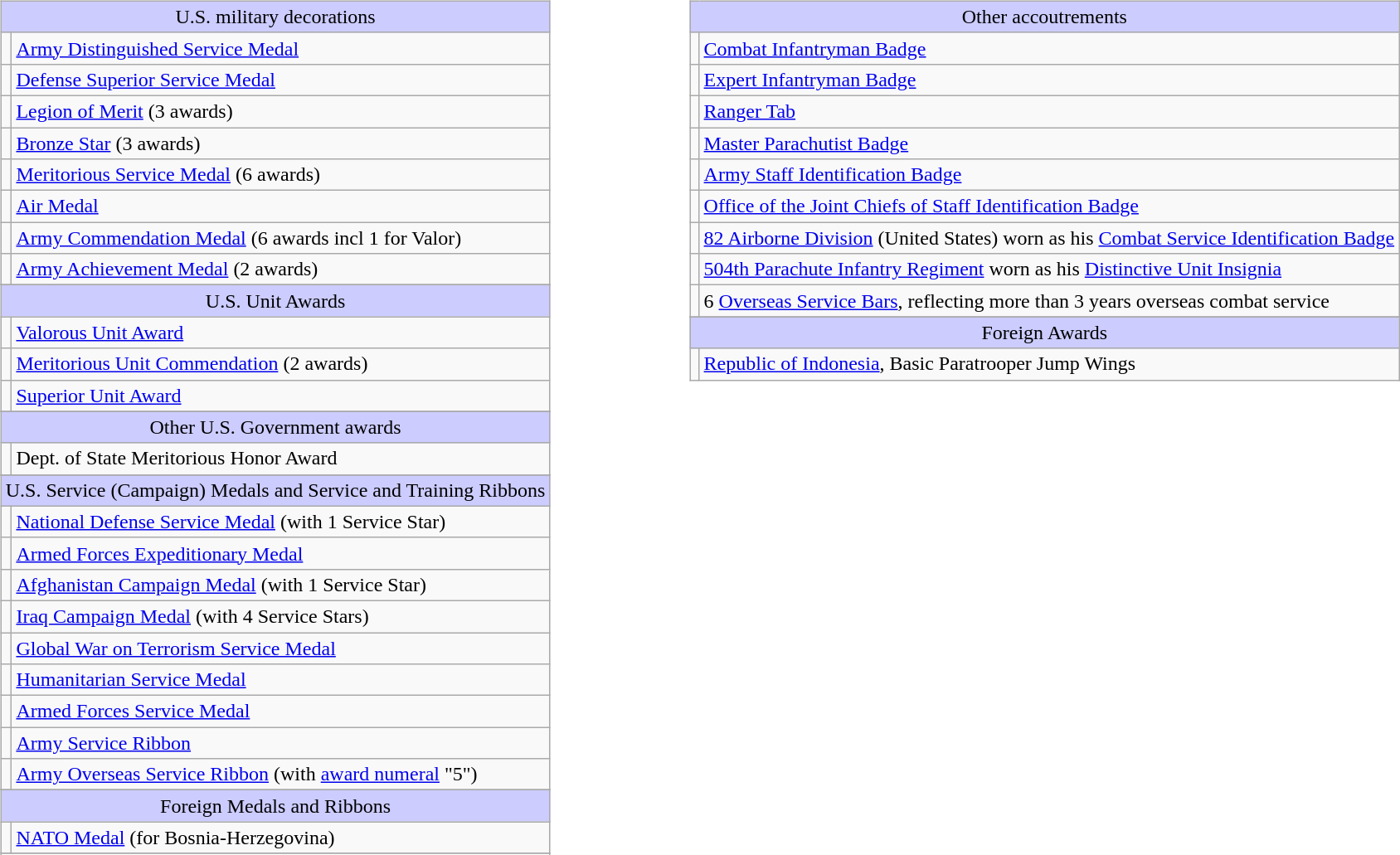<table width="100%">
<tr>
<td valign="top"><br><table class="wikitable">
<tr bgcolor = "#ccccff" align=center>
<td colspan=2>U.S. military decorations</td>
</tr>
<tr>
<td></td>
<td><a href='#'>Army Distinguished Service Medal</a></td>
</tr>
<tr>
<td></td>
<td><a href='#'>Defense Superior Service Medal</a></td>
</tr>
<tr>
<td></td>
<td><a href='#'>Legion of Merit</a> (3 awards)</td>
</tr>
<tr>
<td></td>
<td><a href='#'>Bronze Star</a> (3 awards)</td>
</tr>
<tr>
<td></td>
<td><a href='#'>Meritorious Service Medal</a> (6 awards)</td>
</tr>
<tr>
<td></td>
<td><a href='#'>Air Medal</a></td>
</tr>
<tr>
<td></td>
<td><a href='#'>Army Commendation Medal</a> (6 awards incl 1 for Valor)</td>
</tr>
<tr>
<td></td>
<td><a href='#'>Army Achievement Medal</a> (2 awards)</td>
</tr>
<tr>
</tr>
<tr bgcolor = "#ccccff" align=center>
<td colspan=2>U.S. Unit Awards</td>
</tr>
<tr>
<td align=center></td>
<td><a href='#'>Valorous Unit Award</a></td>
</tr>
<tr>
<td></td>
<td><a href='#'>Meritorious Unit Commendation</a>  (2 awards)</td>
</tr>
<tr>
<td align=center></td>
<td><a href='#'>Superior Unit Award</a></td>
</tr>
<tr>
</tr>
<tr bgcolor = "#ccccff" align=center>
<td colspan=2>Other U.S. Government awards</td>
</tr>
<tr>
<td align=center></td>
<td>Dept. of State Meritorious Honor Award</td>
</tr>
<tr>
</tr>
<tr bgcolor = "#ccccff" align=center>
<td colspan=2>U.S. Service (Campaign) Medals and Service and Training Ribbons</td>
</tr>
<tr>
<td></td>
<td><a href='#'>National Defense Service Medal</a> (with 1 Service Star)</td>
</tr>
<tr>
<td></td>
<td><a href='#'>Armed Forces Expeditionary Medal</a></td>
</tr>
<tr>
<td></td>
<td><a href='#'>Afghanistan Campaign Medal</a> (with 1 Service Star)</td>
</tr>
<tr>
<td></td>
<td><a href='#'>Iraq Campaign Medal</a> (with 4 Service Stars)</td>
</tr>
<tr>
<td></td>
<td><a href='#'>Global War on Terrorism Service Medal</a></td>
</tr>
<tr>
<td></td>
<td><a href='#'>Humanitarian Service Medal</a></td>
</tr>
<tr>
<td></td>
<td><a href='#'>Armed Forces Service Medal</a></td>
</tr>
<tr>
<td></td>
<td><a href='#'>Army Service Ribbon</a></td>
</tr>
<tr>
<td><span></span></td>
<td><a href='#'>Army Overseas Service Ribbon</a> (with <a href='#'>award numeral</a> "5")</td>
</tr>
<tr>
</tr>
<tr bgcolor = "#ccccff" align=center>
<td colspan=2>Foreign Medals and Ribbons</td>
</tr>
<tr>
<td></td>
<td><a href='#'>NATO Medal</a> (for Bosnia-Herzegovina)</td>
</tr>
<tr>
</tr>
<tr>
</tr>
</table>
</td>
<td valign="top"><br><table class="wikitable">
<tr bgcolor = "#ccccff" align=center>
<td colspan=2>Other accoutrements</td>
</tr>
<tr>
<td align=center></td>
<td><a href='#'>Combat Infantryman Badge</a></td>
</tr>
<tr>
<td align=center></td>
<td><a href='#'>Expert Infantryman Badge</a></td>
</tr>
<tr>
<td align=center></td>
<td><a href='#'>Ranger Tab</a></td>
</tr>
<tr>
<td align=center></td>
<td><a href='#'>Master Parachutist Badge</a></td>
</tr>
<tr>
<td align=center></td>
<td><a href='#'>Army Staff Identification Badge</a></td>
</tr>
<tr>
<td align=center></td>
<td><a href='#'>Office of the Joint Chiefs of Staff Identification Badge</a></td>
</tr>
<tr>
<td align=center></td>
<td><a href='#'>82 Airborne Division</a> (United States) worn as his <a href='#'>Combat Service Identification Badge</a></td>
</tr>
<tr>
<td align=center></td>
<td><a href='#'>504th Parachute Infantry Regiment</a> worn as his <a href='#'>Distinctive Unit Insignia</a></td>
</tr>
<tr>
<td align=center></td>
<td>6 <a href='#'>Overseas Service Bars</a>, reflecting more than 3 years overseas combat service</td>
</tr>
<tr>
</tr>
<tr bgcolor = "#ccccff" align=center>
<td colspan=2>Foreign Awards</td>
</tr>
<tr>
<td align=center></td>
<td><a href='#'>Republic of Indonesia</a>, Basic Paratrooper Jump Wings</td>
</tr>
</table>
</td>
</tr>
</table>
